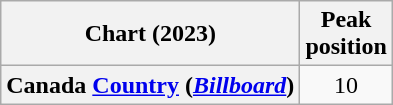<table class="wikitable sortable plainrowheaders" style="text-align:center;">
<tr>
<th>Chart (2023)</th>
<th>Peak<br>position</th>
</tr>
<tr>
<th scope="row">Canada <a href='#'>Country</a> (<a href='#'><em>Billboard</em></a>)</th>
<td>10</td>
</tr>
</table>
